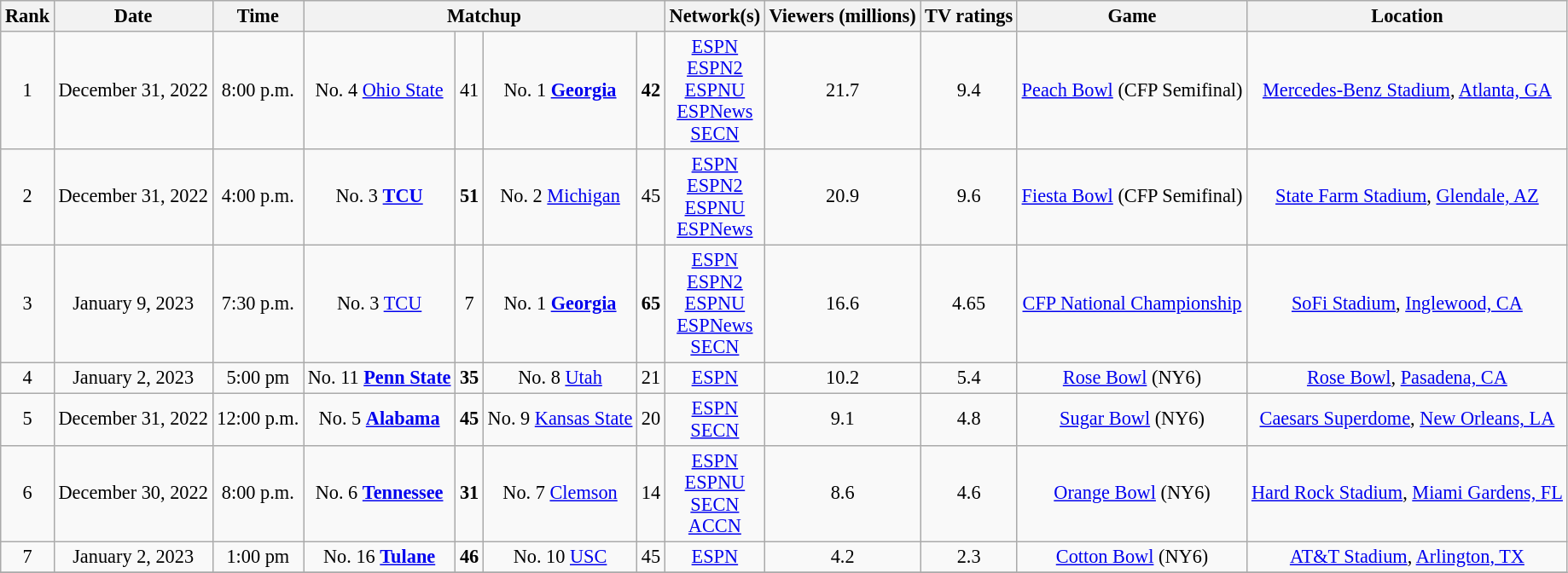<table class="wikitable" style="font-size: 93%; text-align:center;">
<tr>
<th>Rank</th>
<th>Date</th>
<th>Time</th>
<th colspan=4>Matchup</th>
<th>Network(s)</th>
<th>Viewers (millions)</th>
<th>TV ratings</th>
<th>Game</th>
<th>Location</th>
</tr>
<tr>
<td>1</td>
<td>December 31, 2022</td>
<td>8:00 p.m.</td>
<td>No. 4 <a href='#'>Ohio State</a></td>
<td>41</td>
<td>No. 1 <strong><a href='#'>Georgia</a></strong></td>
<td><strong>42</strong></td>
<td><a href='#'>ESPN</a><br><a href='#'>ESPN2</a><br><a href='#'>ESPNU</a><br><a href='#'>ESPNews</a><br><a href='#'>SECN</a></td>
<td>21.7</td>
<td>9.4</td>
<td><a href='#'>Peach Bowl</a> (CFP Semifinal)</td>
<td><a href='#'>Mercedes-Benz Stadium</a>, <a href='#'>Atlanta, GA</a></td>
</tr>
<tr>
<td>2</td>
<td>December 31, 2022</td>
<td>4:00 p.m.</td>
<td>No. 3 <strong><a href='#'>TCU</a></strong></td>
<td><strong>51</strong></td>
<td>No. 2 <a href='#'>Michigan</a></td>
<td>45</td>
<td><a href='#'>ESPN</a><br><a href='#'>ESPN2</a><br><a href='#'>ESPNU</a><br><a href='#'>ESPNews</a></td>
<td>20.9</td>
<td>9.6</td>
<td><a href='#'>Fiesta Bowl</a> (CFP Semifinal)</td>
<td><a href='#'>State Farm Stadium</a>, <a href='#'>Glendale, AZ</a></td>
</tr>
<tr>
<td>3</td>
<td>January 9, 2023</td>
<td>7:30 p.m.</td>
<td>No. 3 <a href='#'>TCU</a></td>
<td>7</td>
<td>No. 1 <strong><a href='#'>Georgia</a></strong></td>
<td><strong>65</strong></td>
<td><a href='#'>ESPN</a><br><a href='#'>ESPN2</a><br><a href='#'>ESPNU</a><br><a href='#'>ESPNews</a><br><a href='#'>SECN</a></td>
<td>16.6</td>
<td>4.65</td>
<td><a href='#'>CFP National Championship</a></td>
<td><a href='#'>SoFi Stadium</a>, <a href='#'>Inglewood, CA</a></td>
</tr>
<tr>
<td>4</td>
<td>January 2, 2023</td>
<td>5:00 pm</td>
<td>No. 11 <strong><a href='#'>Penn State</a></strong></td>
<td><strong>35</strong></td>
<td>No. 8 <a href='#'>Utah</a></td>
<td>21</td>
<td><a href='#'>ESPN</a></td>
<td>10.2</td>
<td>5.4</td>
<td><a href='#'>Rose Bowl</a> (NY6)</td>
<td><a href='#'>Rose Bowl</a>, <a href='#'>Pasadena, CA</a></td>
</tr>
<tr>
<td>5</td>
<td>December 31, 2022</td>
<td>12:00 p.m.</td>
<td>No. 5 <strong><a href='#'>Alabama</a></strong></td>
<td><strong>45</strong></td>
<td>No. 9 <a href='#'>Kansas State</a></td>
<td>20</td>
<td><a href='#'>ESPN</a><br><a href='#'>SECN</a></td>
<td>9.1</td>
<td>4.8</td>
<td><a href='#'>Sugar Bowl</a> (NY6)</td>
<td><a href='#'>Caesars Superdome</a>, <a href='#'>New Orleans, LA</a></td>
</tr>
<tr>
<td>6</td>
<td>December 30, 2022</td>
<td>8:00 p.m.</td>
<td>No. 6 <strong><a href='#'>Tennessee</a></strong></td>
<td><strong>31</strong></td>
<td>No. 7 <a href='#'>Clemson</a></td>
<td>14</td>
<td><a href='#'>ESPN</a><br><a href='#'>ESPNU</a><br><a href='#'>SECN</a><br><a href='#'>ACCN</a></td>
<td>8.6</td>
<td>4.6</td>
<td><a href='#'>Orange Bowl</a> (NY6)</td>
<td><a href='#'>Hard Rock Stadium</a>, <a href='#'>Miami Gardens, FL</a></td>
</tr>
<tr>
<td>7</td>
<td>January 2, 2023</td>
<td>1:00 pm</td>
<td>No. 16 <strong><a href='#'>Tulane</a></strong></td>
<td><strong>46</strong></td>
<td>No. 10 <a href='#'>USC</a></td>
<td>45</td>
<td><a href='#'>ESPN</a></td>
<td>4.2</td>
<td>2.3</td>
<td><a href='#'>Cotton Bowl</a> (NY6)</td>
<td><a href='#'>AT&T Stadium</a>, <a href='#'>Arlington, TX</a></td>
</tr>
<tr>
</tr>
</table>
